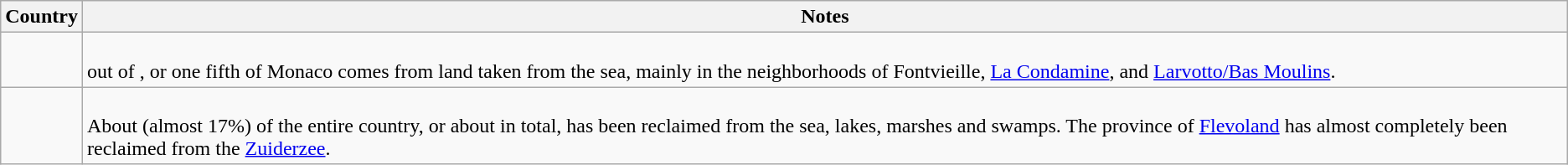<table class=wikitable>
<tr>
<th>Country</th>
<th>Notes</th>
</tr>
<tr>
<td></td>
<td><br> out of , or one fifth of Monaco comes from land taken from the sea, mainly in the neighborhoods of Fontvieille, <a href='#'>La Condamine</a>, and <a href='#'>Larvotto/Bas Moulins</a>.</td>
</tr>
<tr>
<td></td>
<td><br>About  (almost 17%) of the entire country, or about  in total, has been reclaimed from the sea, lakes, marshes and swamps. The province of <a href='#'>Flevoland</a> has almost completely been reclaimed from the <a href='#'>Zuiderzee</a>.</td>
</tr>
</table>
